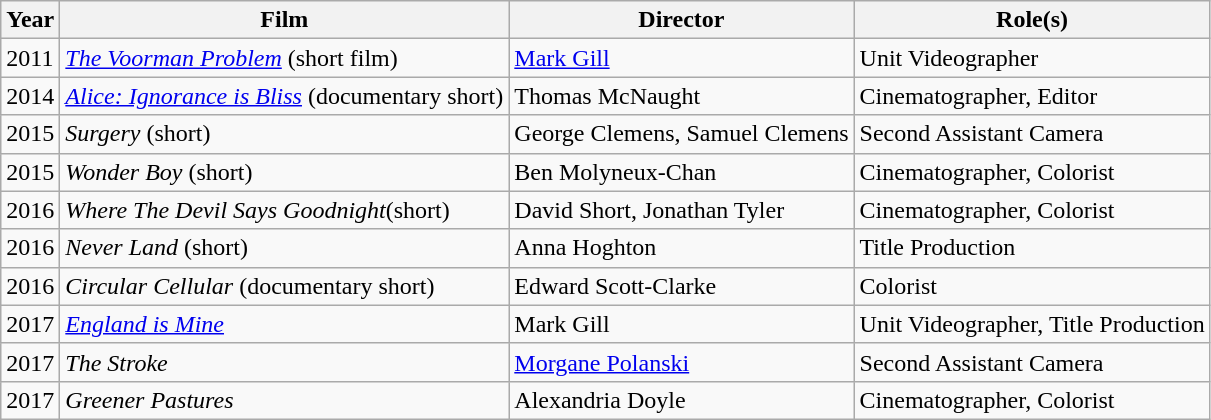<table class="wikitable">
<tr>
<th>Year</th>
<th>Film</th>
<th>Director</th>
<th>Role(s)</th>
</tr>
<tr>
<td>2011</td>
<td><em><a href='#'>The Voorman Problem</a></em> (short film)</td>
<td><a href='#'>Mark Gill</a></td>
<td>Unit Videographer</td>
</tr>
<tr>
<td>2014</td>
<td><em><a href='#'>Alice: Ignorance is Bliss</a></em> (documentary short)</td>
<td>Thomas McNaught</td>
<td>Cinematographer, Editor</td>
</tr>
<tr>
<td>2015</td>
<td><em>Surgery</em> (short)</td>
<td>George Clemens, Samuel Clemens</td>
<td>Second Assistant Camera</td>
</tr>
<tr>
<td>2015</td>
<td><em>Wonder Boy</em> (short)</td>
<td>Ben Molyneux-Chan</td>
<td>Cinematographer, Colorist</td>
</tr>
<tr>
<td>2016</td>
<td><em>Where The Devil Says Goodnight</em>(short)</td>
<td>David Short, Jonathan Tyler</td>
<td>Cinematographer, Colorist</td>
</tr>
<tr>
<td>2016</td>
<td><em>Never Land</em> (short)</td>
<td>Anna Hoghton</td>
<td>Title Production</td>
</tr>
<tr>
<td>2016</td>
<td><em>Circular Cellular</em> (documentary short)</td>
<td>Edward Scott-Clarke</td>
<td>Colorist</td>
</tr>
<tr>
<td>2017</td>
<td><em><a href='#'>England is Mine</a></em></td>
<td>Mark Gill</td>
<td>Unit Videographer, Title Production</td>
</tr>
<tr>
<td>2017</td>
<td><em>The Stroke</em></td>
<td><a href='#'>Morgane Polanski</a></td>
<td>Second Assistant Camera</td>
</tr>
<tr>
<td>2017</td>
<td><em>Greener Pastures</em></td>
<td>Alexandria Doyle</td>
<td>Cinematographer, Colorist</td>
</tr>
</table>
